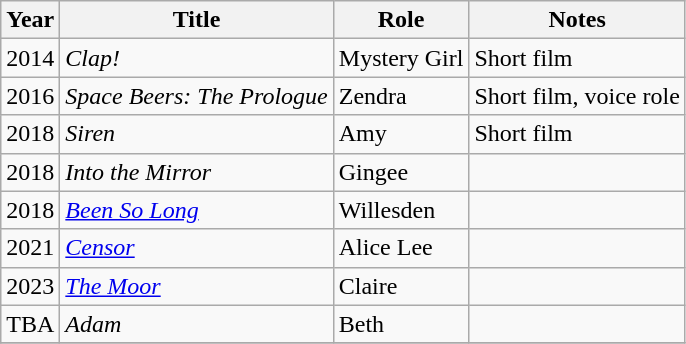<table class="wikitable plainrowheaders sortable">
<tr>
<th scope="col">Year</th>
<th scope="col">Title</th>
<th scope="col">Role</th>
<th scope="col" class="unsortable">Notes</th>
</tr>
<tr>
<td>2014</td>
<td><em>Clap!</em></td>
<td>Mystery Girl</td>
<td>Short film</td>
</tr>
<tr>
<td>2016</td>
<td><em>Space Beers: The Prologue</em></td>
<td>Zendra</td>
<td>Short film, voice role</td>
</tr>
<tr>
<td>2018</td>
<td><em>Siren</em></td>
<td>Amy</td>
<td>Short film</td>
</tr>
<tr>
<td>2018</td>
<td><em>Into the Mirror</em></td>
<td>Gingee</td>
<td></td>
</tr>
<tr>
<td>2018</td>
<td><em><a href='#'>Been So Long</a></em></td>
<td>Willesden</td>
<td></td>
</tr>
<tr>
<td>2021</td>
<td><em><a href='#'>Censor</a></em></td>
<td>Alice Lee</td>
<td></td>
</tr>
<tr>
<td>2023</td>
<td><em><a href='#'>The Moor</a></em></td>
<td>Claire</td>
<td></td>
</tr>
<tr>
<td>TBA</td>
<td><em>Adam</em></td>
<td>Beth</td>
<td></td>
</tr>
<tr>
</tr>
</table>
